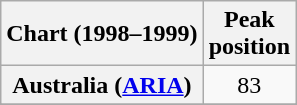<table class="wikitable sortable plainrowheaders" style="text-align:center">
<tr>
<th scope="col">Chart (1998–1999)</th>
<th scope="col">Peak<br>position</th>
</tr>
<tr>
<th scope="row">Australia (<a href='#'>ARIA</a>)</th>
<td align="center">83</td>
</tr>
<tr>
</tr>
<tr>
</tr>
<tr>
</tr>
<tr>
</tr>
</table>
